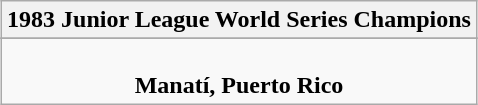<table class="wikitable" style="text-align: center; margin: 0 auto;">
<tr>
<th>1983 Junior League World Series Champions</th>
</tr>
<tr>
</tr>
<tr>
<td><br><strong>Manatí, Puerto Rico</strong></td>
</tr>
</table>
